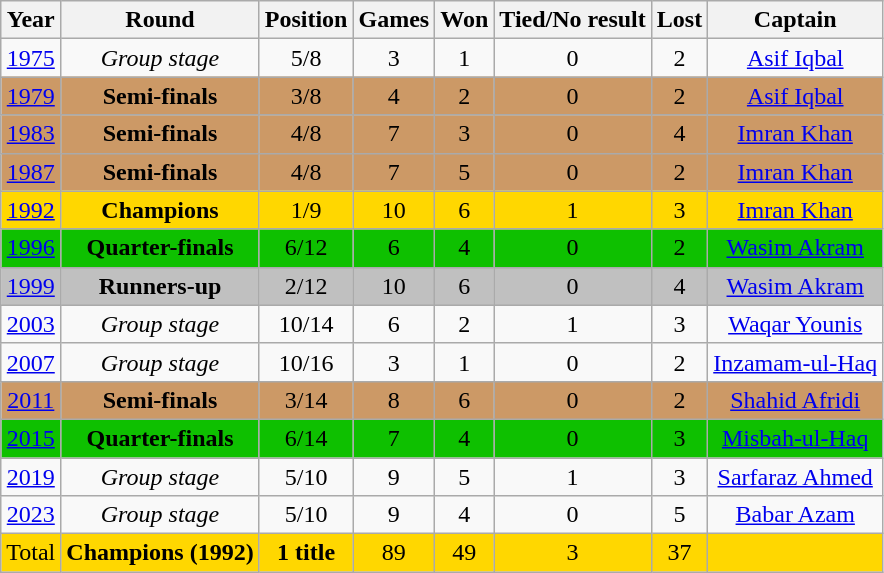<table class="wikitable" style="text-align: center">
<tr>
<th>Year</th>
<th>Round</th>
<th>Position</th>
<th>Games</th>
<th>Won</th>
<th>Tied/No result</th>
<th>Lost</th>
<th>Captain</th>
</tr>
<tr>
<td> <a href='#'>1975</a></td>
<td><em>Group stage</em></td>
<td>5/8</td>
<td>3</td>
<td>1</td>
<td>0</td>
<td>2</td>
<td><a href='#'>Asif Iqbal</a></td>
</tr>
<tr style="background:#cc9966;">
<td> <a href='#'>1979</a></td>
<td><strong>Semi-finals</strong></td>
<td>3/8</td>
<td>4</td>
<td>2</td>
<td>0</td>
<td>2</td>
<td><a href='#'>Asif Iqbal</a></td>
</tr>
<tr style="background:#cc9966;">
<td> <a href='#'>1983</a></td>
<td><strong>Semi-finals</strong></td>
<td>4/8</td>
<td>7</td>
<td>3</td>
<td>0</td>
<td>4</td>
<td><a href='#'>Imran Khan</a></td>
</tr>
<tr style="background:#cc9966;">
<td> <a href='#'>1987</a></td>
<td><strong>Semi-finals</strong></td>
<td>4/8</td>
<td>7</td>
<td>5</td>
<td>0</td>
<td>2</td>
<td><a href='#'>Imran Khan</a></td>
</tr>
<tr bgcolor=Gold>
<td> <a href='#'>1992</a></td>
<td><strong>Champions</strong></td>
<td>1/9</td>
<td>10</td>
<td>6</td>
<td>1</td>
<td>3</td>
<td><a href='#'>Imran Khan</a></td>
</tr>
<tr bgcolor="#0EC000">
<td> <a href='#'>1996</a></td>
<td><strong>Quarter-finals</strong></td>
<td>6/12</td>
<td>6</td>
<td>4</td>
<td>0</td>
<td>2</td>
<td><a href='#'>Wasim Akram</a></td>
</tr>
<tr bgcolor=silver>
<td> <a href='#'>1999</a></td>
<td><strong>Runners-up</strong></td>
<td>2/12</td>
<td>10</td>
<td>6</td>
<td>0</td>
<td>4</td>
<td><a href='#'>Wasim Akram</a></td>
</tr>
<tr>
<td> <a href='#'>2003</a></td>
<td><em>Group stage</em></td>
<td>10/14</td>
<td>6</td>
<td>2</td>
<td>1</td>
<td>3</td>
<td><a href='#'>Waqar Younis</a></td>
</tr>
<tr>
<td> <a href='#'>2007</a></td>
<td><em>Group stage</em></td>
<td>10/16</td>
<td>3</td>
<td>1</td>
<td>0</td>
<td>2</td>
<td><a href='#'>Inzamam-ul-Haq</a></td>
</tr>
<tr style="background:#cc9966;">
<td> <a href='#'>2011</a></td>
<td><strong>Semi-finals</strong></td>
<td>3/14</td>
<td>8</td>
<td>6</td>
<td>0</td>
<td>2</td>
<td><a href='#'>Shahid Afridi</a></td>
</tr>
<tr bgcolor="#0EC000">
<td> <a href='#'>2015</a></td>
<td><strong>Quarter-finals</strong></td>
<td>6/14</td>
<td>7</td>
<td>4</td>
<td>0</td>
<td>3</td>
<td><a href='#'>Misbah-ul-Haq</a></td>
</tr>
<tr>
<td> <a href='#'>2019</a></td>
<td><em>Group stage</em></td>
<td>5/10</td>
<td>9</td>
<td>5</td>
<td>1</td>
<td>3</td>
<td><a href='#'>Sarfaraz Ahmed</a></td>
</tr>
<tr>
<td> <a href='#'>2023</a></td>
<td><em>Group stage</em></td>
<td>5/10</td>
<td>9</td>
<td>4</td>
<td>0</td>
<td>5</td>
<td><a href='#'>Babar Azam</a></td>
</tr>
<tr bgcolor=gold>
<td>Total</td>
<td><strong>Champions (1992)</strong></td>
<td><strong>1 title</strong></td>
<td>89</td>
<td>49</td>
<td>3</td>
<td>37</td>
<td></td>
</tr>
</table>
